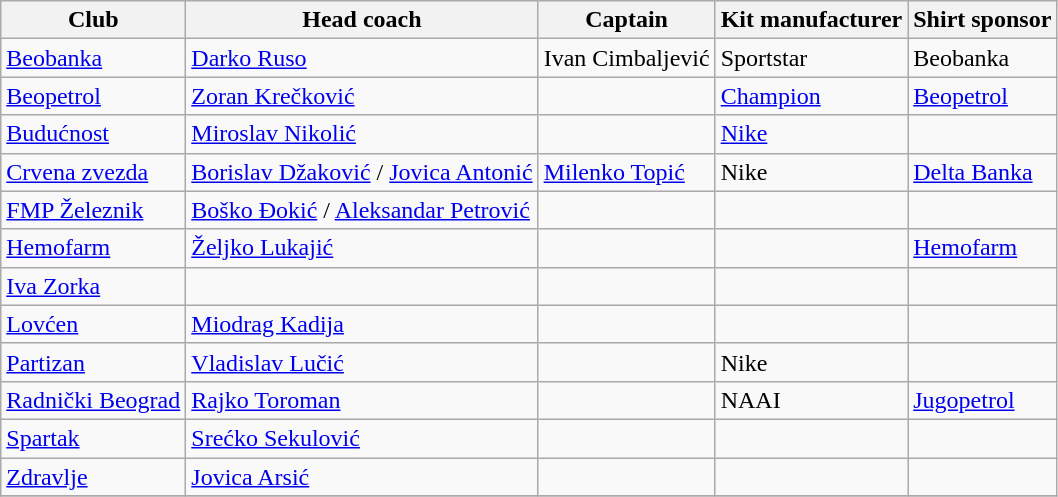<table class="wikitable">
<tr>
<th>Club</th>
<th>Head coach</th>
<th>Captain</th>
<th>Kit manufacturer</th>
<th>Shirt sponsor</th>
</tr>
<tr>
<td><a href='#'>Beobanka</a></td>
<td><a href='#'>Darko Ruso</a></td>
<td>Ivan Cimbaljević</td>
<td>Sportstar</td>
<td>Beobanka</td>
</tr>
<tr>
<td><a href='#'>Beopetrol</a></td>
<td><a href='#'>Zoran Krečković</a></td>
<td></td>
<td><a href='#'>Champion</a></td>
<td><a href='#'>Beopetrol</a></td>
</tr>
<tr>
<td><a href='#'>Budućnost</a></td>
<td><a href='#'>Miroslav Nikolić</a></td>
<td></td>
<td><a href='#'>Nike</a></td>
<td></td>
</tr>
<tr>
<td><a href='#'>Crvena zvezda</a></td>
<td><a href='#'>Borislav Džaković</a> / <a href='#'>Jovica Antonić</a></td>
<td><a href='#'>Milenko Topić</a></td>
<td>Nike</td>
<td><a href='#'>Delta Banka</a></td>
</tr>
<tr>
<td><a href='#'>FMP Železnik</a></td>
<td><a href='#'>Boško Đokić</a> / <a href='#'>Aleksandar Petrović</a></td>
<td></td>
<td></td>
<td></td>
</tr>
<tr>
<td><a href='#'>Hemofarm</a></td>
<td><a href='#'>Željko Lukajić</a></td>
<td></td>
<td></td>
<td><a href='#'>Hemofarm</a></td>
</tr>
<tr>
<td><a href='#'>Iva Zorka</a></td>
<td></td>
<td></td>
<td></td>
<td></td>
</tr>
<tr>
<td><a href='#'>Lovćen</a></td>
<td><a href='#'>Miodrag Kadija</a></td>
<td></td>
<td></td>
<td></td>
</tr>
<tr>
<td><a href='#'>Partizan</a></td>
<td><a href='#'>Vladislav Lučić</a></td>
<td></td>
<td>Nike</td>
<td></td>
</tr>
<tr>
<td><a href='#'>Radnički Beograd</a></td>
<td><a href='#'>Rajko Toroman</a></td>
<td></td>
<td>NAAI</td>
<td><a href='#'>Jugopetrol</a></td>
</tr>
<tr>
<td><a href='#'>Spartak</a></td>
<td><a href='#'>Srećko Sekulović</a></td>
<td></td>
<td></td>
<td></td>
</tr>
<tr>
<td><a href='#'>Zdravlje</a></td>
<td><a href='#'>Jovica Arsić</a></td>
<td></td>
<td></td>
<td></td>
</tr>
<tr>
</tr>
</table>
